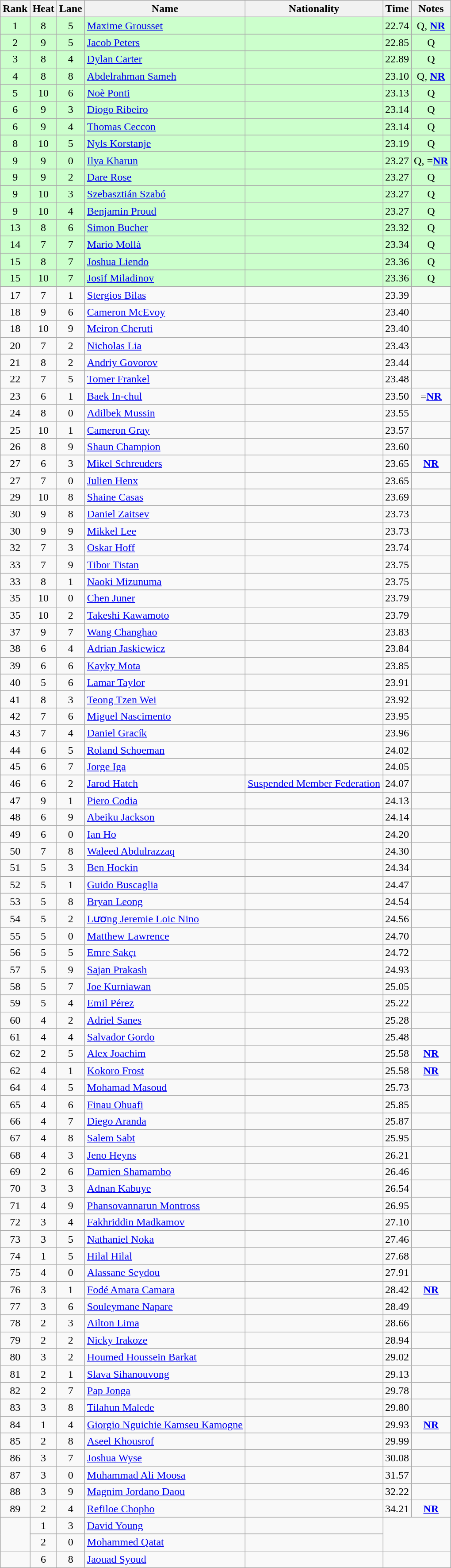<table class="wikitable sortable" style="text-align:center">
<tr>
<th>Rank</th>
<th>Heat</th>
<th>Lane</th>
<th>Name</th>
<th>Nationality</th>
<th>Time</th>
<th>Notes</th>
</tr>
<tr bgcolor=ccffcc>
<td>1</td>
<td>8</td>
<td>5</td>
<td align=left><a href='#'>Maxime Grousset</a></td>
<td align=left></td>
<td>22.74</td>
<td>Q, <strong><a href='#'>NR</a></strong></td>
</tr>
<tr bgcolor=ccffcc>
<td>2</td>
<td>9</td>
<td>5</td>
<td align=left><a href='#'>Jacob Peters</a></td>
<td align=left></td>
<td>22.85</td>
<td>Q</td>
</tr>
<tr bgcolor=ccffcc>
<td>3</td>
<td>8</td>
<td>4</td>
<td align=left><a href='#'>Dylan Carter</a></td>
<td align=left></td>
<td>22.89</td>
<td>Q</td>
</tr>
<tr bgcolor=ccffcc>
<td>4</td>
<td>8</td>
<td>8</td>
<td align=left><a href='#'>Abdelrahman Sameh</a></td>
<td align=left></td>
<td>23.10</td>
<td>Q, <strong><a href='#'>NR</a></strong></td>
</tr>
<tr bgcolor=ccffcc>
<td>5</td>
<td>10</td>
<td>6</td>
<td align=left><a href='#'>Noè Ponti</a></td>
<td align=left></td>
<td>23.13</td>
<td>Q</td>
</tr>
<tr bgcolor=ccffcc>
<td>6</td>
<td>9</td>
<td>3</td>
<td align=left><a href='#'>Diogo Ribeiro</a></td>
<td align=left></td>
<td>23.14</td>
<td>Q</td>
</tr>
<tr bgcolor=ccffcc>
<td>6</td>
<td>9</td>
<td>4</td>
<td align=left><a href='#'>Thomas Ceccon</a></td>
<td align=left></td>
<td>23.14</td>
<td>Q</td>
</tr>
<tr bgcolor=ccffcc>
<td>8</td>
<td>10</td>
<td>5</td>
<td align=left><a href='#'>Nyls Korstanje</a></td>
<td align=left></td>
<td>23.19</td>
<td>Q</td>
</tr>
<tr bgcolor=ccffcc>
<td>9</td>
<td>9</td>
<td>0</td>
<td align=left><a href='#'>Ilya Kharun</a></td>
<td align=left></td>
<td>23.27</td>
<td>Q, =<strong><a href='#'>NR</a></strong></td>
</tr>
<tr bgcolor=ccffcc>
<td>9</td>
<td>9</td>
<td>2</td>
<td align=left><a href='#'>Dare Rose</a></td>
<td align=left></td>
<td>23.27</td>
<td>Q</td>
</tr>
<tr bgcolor=ccffcc>
<td>9</td>
<td>10</td>
<td>3</td>
<td align=left><a href='#'>Szebasztián Szabó</a></td>
<td align=left></td>
<td>23.27</td>
<td>Q</td>
</tr>
<tr bgcolor=ccffcc>
<td>9</td>
<td>10</td>
<td>4</td>
<td align=left><a href='#'>Benjamin Proud</a></td>
<td align=left></td>
<td>23.27</td>
<td>Q</td>
</tr>
<tr bgcolor=ccffcc>
<td>13</td>
<td>8</td>
<td>6</td>
<td align=left><a href='#'>Simon Bucher</a></td>
<td align=left></td>
<td>23.32</td>
<td>Q</td>
</tr>
<tr bgcolor=ccffcc>
<td>14</td>
<td>7</td>
<td>7</td>
<td align=left><a href='#'>Mario Mollà </a></td>
<td align=left></td>
<td>23.34</td>
<td>Q</td>
</tr>
<tr bgcolor=ccffcc>
<td>15</td>
<td>8</td>
<td>7</td>
<td align=left><a href='#'>Joshua Liendo</a></td>
<td align=left></td>
<td>23.36</td>
<td>Q</td>
</tr>
<tr bgcolor=ccffcc>
<td>15</td>
<td>10</td>
<td>7</td>
<td align=left><a href='#'>Josif Miladinov</a></td>
<td align=left></td>
<td>23.36</td>
<td>Q</td>
</tr>
<tr>
<td>17</td>
<td>7</td>
<td>1</td>
<td align=left><a href='#'>Stergios Bilas</a></td>
<td align=left></td>
<td>23.39</td>
<td></td>
</tr>
<tr>
<td>18</td>
<td>9</td>
<td>6</td>
<td align=left><a href='#'>Cameron McEvoy</a></td>
<td align=left></td>
<td>23.40</td>
<td></td>
</tr>
<tr>
<td>18</td>
<td>10</td>
<td>9</td>
<td align=left><a href='#'>Meiron Cheruti</a></td>
<td align=left></td>
<td>23.40</td>
<td></td>
</tr>
<tr>
<td>20</td>
<td>7</td>
<td>2</td>
<td align=left><a href='#'>Nicholas Lia</a></td>
<td align=left></td>
<td>23.43</td>
<td></td>
</tr>
<tr>
<td>21</td>
<td>8</td>
<td>2</td>
<td align=left><a href='#'>Andriy Govorov</a></td>
<td align=left></td>
<td>23.44</td>
<td></td>
</tr>
<tr>
<td>22</td>
<td>7</td>
<td>5</td>
<td align=left><a href='#'>Tomer Frankel</a></td>
<td align=left></td>
<td>23.48</td>
<td></td>
</tr>
<tr>
<td>23</td>
<td>6</td>
<td>1</td>
<td align=left><a href='#'>Baek In-chul</a></td>
<td align=left></td>
<td>23.50</td>
<td>=<strong><a href='#'>NR</a></strong></td>
</tr>
<tr>
<td>24</td>
<td>8</td>
<td>0</td>
<td align=left><a href='#'>Adilbek Mussin</a></td>
<td align=left></td>
<td>23.55</td>
<td></td>
</tr>
<tr>
<td>25</td>
<td>10</td>
<td>1</td>
<td align=left><a href='#'>Cameron Gray</a></td>
<td align=left></td>
<td>23.57</td>
<td></td>
</tr>
<tr>
<td>26</td>
<td>8</td>
<td>9</td>
<td align=left><a href='#'>Shaun Champion</a></td>
<td align=left></td>
<td>23.60</td>
<td></td>
</tr>
<tr>
<td>27</td>
<td>6</td>
<td>3</td>
<td align=left><a href='#'>Mikel Schreuders</a></td>
<td align=left></td>
<td>23.65</td>
<td><strong><a href='#'>NR</a></strong></td>
</tr>
<tr>
<td>27</td>
<td>7</td>
<td>0</td>
<td align=left><a href='#'>Julien Henx</a></td>
<td align=left></td>
<td>23.65</td>
<td></td>
</tr>
<tr>
<td>29</td>
<td>10</td>
<td>8</td>
<td align=left><a href='#'>Shaine Casas</a></td>
<td align=left></td>
<td>23.69</td>
<td></td>
</tr>
<tr>
<td>30</td>
<td>9</td>
<td>8</td>
<td align=left><a href='#'>Daniel Zaitsev</a></td>
<td align=left></td>
<td>23.73</td>
<td></td>
</tr>
<tr>
<td>30</td>
<td>9</td>
<td>9</td>
<td align=left><a href='#'>Mikkel Lee</a></td>
<td align=left></td>
<td>23.73</td>
<td></td>
</tr>
<tr>
<td>32</td>
<td>7</td>
<td>3</td>
<td align=left><a href='#'>Oskar Hoff</a></td>
<td align=left></td>
<td>23.74</td>
<td></td>
</tr>
<tr>
<td>33</td>
<td>7</td>
<td>9</td>
<td align=left><a href='#'>Tibor Tistan</a></td>
<td align=left></td>
<td>23.75</td>
<td></td>
</tr>
<tr>
<td>33</td>
<td>8</td>
<td>1</td>
<td align=left><a href='#'>Naoki Mizunuma</a></td>
<td align=left></td>
<td>23.75</td>
<td></td>
</tr>
<tr>
<td>35</td>
<td>10</td>
<td>0</td>
<td align=left><a href='#'>Chen Juner</a></td>
<td align=left></td>
<td>23.79</td>
<td></td>
</tr>
<tr>
<td>35</td>
<td>10</td>
<td>2</td>
<td align=left><a href='#'>Takeshi Kawamoto</a></td>
<td align=left></td>
<td>23.79</td>
<td></td>
</tr>
<tr>
<td>37</td>
<td>9</td>
<td>7</td>
<td align=left><a href='#'>Wang Changhao</a></td>
<td align=left></td>
<td>23.83</td>
<td></td>
</tr>
<tr>
<td>38</td>
<td>6</td>
<td>4</td>
<td align=left><a href='#'>Adrian Jaskiewicz</a></td>
<td align=left></td>
<td>23.84</td>
<td></td>
</tr>
<tr>
<td>39</td>
<td>6</td>
<td>6</td>
<td align=left><a href='#'>Kayky Mota</a></td>
<td align=left></td>
<td>23.85</td>
<td></td>
</tr>
<tr>
<td>40</td>
<td>5</td>
<td>6</td>
<td align=left><a href='#'>Lamar Taylor</a></td>
<td align=left></td>
<td>23.91</td>
<td></td>
</tr>
<tr>
<td>41</td>
<td>8</td>
<td>3</td>
<td align=left><a href='#'>Teong Tzen Wei</a></td>
<td align=left></td>
<td>23.92</td>
<td></td>
</tr>
<tr>
<td>42</td>
<td>7</td>
<td>6</td>
<td align=left><a href='#'>Miguel Nascimento</a></td>
<td align=left></td>
<td>23.95</td>
<td></td>
</tr>
<tr>
<td>43</td>
<td>7</td>
<td>4</td>
<td align=left><a href='#'>Daniel Gracík</a></td>
<td align=left></td>
<td>23.96</td>
<td></td>
</tr>
<tr>
<td>44</td>
<td>6</td>
<td>5</td>
<td align=left><a href='#'>Roland Schoeman</a></td>
<td align=left></td>
<td>24.02</td>
<td></td>
</tr>
<tr>
<td>45</td>
<td>6</td>
<td>7</td>
<td align=left><a href='#'>Jorge Iga</a></td>
<td align=left></td>
<td>24.05</td>
<td></td>
</tr>
<tr>
<td>46</td>
<td>6</td>
<td>2</td>
<td align=left><a href='#'>Jarod Hatch</a></td>
<td align=left> <a href='#'>Suspended Member Federation</a></td>
<td>24.07</td>
<td></td>
</tr>
<tr>
<td>47</td>
<td>9</td>
<td>1</td>
<td align=left><a href='#'>Piero Codia</a></td>
<td align=left></td>
<td>24.13</td>
<td></td>
</tr>
<tr>
<td>48</td>
<td>6</td>
<td>9</td>
<td align=left><a href='#'>Abeiku Jackson</a></td>
<td align=left></td>
<td>24.14</td>
<td></td>
</tr>
<tr>
<td>49</td>
<td>6</td>
<td>0</td>
<td align=left><a href='#'>Ian Ho</a></td>
<td align=left></td>
<td>24.20</td>
<td></td>
</tr>
<tr>
<td>50</td>
<td>7</td>
<td>8</td>
<td align=left><a href='#'>Waleed Abdulrazzaq</a></td>
<td align=left></td>
<td>24.30</td>
<td></td>
</tr>
<tr>
<td>51</td>
<td>5</td>
<td>3</td>
<td align=left><a href='#'>Ben Hockin</a></td>
<td align=left></td>
<td>24.34</td>
<td></td>
</tr>
<tr>
<td>52</td>
<td>5</td>
<td>1</td>
<td align=left><a href='#'>Guido Buscaglia</a></td>
<td align=left></td>
<td>24.47</td>
<td></td>
</tr>
<tr>
<td>53</td>
<td>5</td>
<td>8</td>
<td align=left><a href='#'>Bryan Leong</a></td>
<td align=left></td>
<td>24.54</td>
<td></td>
</tr>
<tr>
<td>54</td>
<td>5</td>
<td>2</td>
<td align=left><a href='#'>Lương Jeremie Loic Nino</a></td>
<td align=left></td>
<td>24.56</td>
<td></td>
</tr>
<tr>
<td>55</td>
<td>5</td>
<td>0</td>
<td align=left><a href='#'>Matthew Lawrence</a></td>
<td align=left></td>
<td>24.70</td>
<td></td>
</tr>
<tr>
<td>56</td>
<td>5</td>
<td>5</td>
<td align=left><a href='#'>Emre Sakçı</a></td>
<td align=left></td>
<td>24.72</td>
<td></td>
</tr>
<tr>
<td>57</td>
<td>5</td>
<td>9</td>
<td align=left><a href='#'>Sajan Prakash</a></td>
<td align=left></td>
<td>24.93</td>
<td></td>
</tr>
<tr>
<td>58</td>
<td>5</td>
<td>7</td>
<td align=left><a href='#'>Joe Kurniawan</a></td>
<td align=left></td>
<td>25.05</td>
<td></td>
</tr>
<tr>
<td>59</td>
<td>5</td>
<td>4</td>
<td align=left><a href='#'>Emil Pérez</a></td>
<td align=left></td>
<td>25.22</td>
<td></td>
</tr>
<tr>
<td>60</td>
<td>4</td>
<td>2</td>
<td align=left><a href='#'>Adriel Sanes</a></td>
<td align=left></td>
<td>25.28</td>
<td></td>
</tr>
<tr>
<td>61</td>
<td>4</td>
<td>4</td>
<td align=left><a href='#'>Salvador Gordo</a></td>
<td align=left></td>
<td>25.48</td>
<td></td>
</tr>
<tr>
<td>62</td>
<td>2</td>
<td>5</td>
<td align=left><a href='#'>Alex Joachim</a></td>
<td align=left></td>
<td>25.58</td>
<td><strong><a href='#'>NR</a></strong></td>
</tr>
<tr>
<td>62</td>
<td>4</td>
<td>1</td>
<td align=left><a href='#'>Kokoro Frost</a></td>
<td align=left></td>
<td>25.58</td>
<td><strong><a href='#'>NR</a></strong></td>
</tr>
<tr>
<td>64</td>
<td>4</td>
<td>5</td>
<td align=left><a href='#'>Mohamad Masoud</a></td>
<td align=left></td>
<td>25.73</td>
<td></td>
</tr>
<tr>
<td>65</td>
<td>4</td>
<td>6</td>
<td align=left><a href='#'>Finau Ohuafi</a></td>
<td align=left></td>
<td>25.85</td>
<td></td>
</tr>
<tr>
<td>66</td>
<td>4</td>
<td>7</td>
<td align=left><a href='#'>Diego Aranda</a></td>
<td align=left></td>
<td>25.87</td>
<td></td>
</tr>
<tr>
<td>67</td>
<td>4</td>
<td>8</td>
<td align=left><a href='#'>Salem Sabt</a></td>
<td align=left></td>
<td>25.95</td>
<td></td>
</tr>
<tr>
<td>68</td>
<td>4</td>
<td>3</td>
<td align=left><a href='#'>Jeno Heyns</a></td>
<td align=left></td>
<td>26.21</td>
<td></td>
</tr>
<tr>
<td>69</td>
<td>2</td>
<td>6</td>
<td align=left><a href='#'>Damien Shamambo</a></td>
<td align=left></td>
<td>26.46</td>
<td></td>
</tr>
<tr>
<td>70</td>
<td>3</td>
<td>3</td>
<td align=left><a href='#'>Adnan Kabuye</a></td>
<td align=left></td>
<td>26.54</td>
<td></td>
</tr>
<tr>
<td>71</td>
<td>4</td>
<td>9</td>
<td align=left><a href='#'>Phansovannarun Montross</a></td>
<td align=left></td>
<td>26.95</td>
<td></td>
</tr>
<tr>
<td>72</td>
<td>3</td>
<td>4</td>
<td align=left><a href='#'>Fakhriddin Madkamov</a></td>
<td align=left></td>
<td>27.10</td>
<td></td>
</tr>
<tr>
<td>73</td>
<td>3</td>
<td>5</td>
<td align=left><a href='#'>Nathaniel Noka</a></td>
<td align=left></td>
<td>27.46</td>
<td></td>
</tr>
<tr>
<td>74</td>
<td>1</td>
<td>5</td>
<td align=left><a href='#'>Hilal Hilal</a></td>
<td align=left></td>
<td>27.68</td>
<td></td>
</tr>
<tr>
<td>75</td>
<td>4</td>
<td>0</td>
<td align=left><a href='#'>Alassane Seydou</a></td>
<td align=left></td>
<td>27.91</td>
<td></td>
</tr>
<tr>
<td>76</td>
<td>3</td>
<td>1</td>
<td align=left><a href='#'>Fodé Amara Camara</a></td>
<td align=left></td>
<td>28.42</td>
<td><strong><a href='#'>NR</a></strong></td>
</tr>
<tr>
<td>77</td>
<td>3</td>
<td>6</td>
<td align=left><a href='#'>Souleymane Napare</a></td>
<td align=left></td>
<td>28.49</td>
<td></td>
</tr>
<tr>
<td>78</td>
<td>2</td>
<td>3</td>
<td align=left><a href='#'>Ailton Lima</a></td>
<td align=left></td>
<td>28.66</td>
<td></td>
</tr>
<tr>
<td>79</td>
<td>2</td>
<td>2</td>
<td align=left><a href='#'>Nicky Irakoze</a></td>
<td align=left></td>
<td>28.94</td>
<td></td>
</tr>
<tr>
<td>80</td>
<td>3</td>
<td>2</td>
<td align=left><a href='#'>Houmed Houssein Barkat</a></td>
<td align=left></td>
<td>29.02</td>
<td></td>
</tr>
<tr>
<td>81</td>
<td>2</td>
<td>1</td>
<td align=left><a href='#'>Slava Sihanouvong</a></td>
<td align=left></td>
<td>29.13</td>
<td></td>
</tr>
<tr>
<td>82</td>
<td>2</td>
<td>7</td>
<td align=left><a href='#'>Pap Jonga</a></td>
<td align=left></td>
<td>29.78</td>
<td></td>
</tr>
<tr>
<td>83</td>
<td>3</td>
<td>8</td>
<td align=left><a href='#'>Tilahun Malede</a></td>
<td align=left></td>
<td>29.80</td>
<td></td>
</tr>
<tr>
<td>84</td>
<td>1</td>
<td>4</td>
<td align=left><a href='#'>Giorgio Nguichie Kamseu Kamogne</a></td>
<td align=left></td>
<td>29.93</td>
<td><strong><a href='#'>NR</a></strong></td>
</tr>
<tr>
<td>85</td>
<td>2</td>
<td>8</td>
<td align=left><a href='#'>Aseel Khousrof</a></td>
<td align=left></td>
<td>29.99</td>
<td></td>
</tr>
<tr>
<td>86</td>
<td>3</td>
<td>7</td>
<td align=left><a href='#'>Joshua Wyse</a></td>
<td align=left></td>
<td>30.08</td>
<td></td>
</tr>
<tr>
<td>87</td>
<td>3</td>
<td>0</td>
<td align=left><a href='#'>Muhammad Ali Moosa</a></td>
<td align=left></td>
<td>31.57</td>
<td></td>
</tr>
<tr>
<td>88</td>
<td>3</td>
<td>9</td>
<td align=left><a href='#'>Magnim Jordano Daou</a></td>
<td align=left></td>
<td>32.22</td>
<td></td>
</tr>
<tr>
<td>89</td>
<td>2</td>
<td>4</td>
<td align=left><a href='#'>Refiloe Chopho</a></td>
<td align=left></td>
<td>34.21</td>
<td><strong><a href='#'>NR</a></strong></td>
</tr>
<tr>
<td rowspan=2></td>
<td>1</td>
<td>3</td>
<td align=left><a href='#'>David Young</a></td>
<td align=left></td>
<td rowspan=2 colspan=2></td>
</tr>
<tr>
<td>2</td>
<td>0</td>
<td align=left><a href='#'>Mohammed Qatat</a></td>
<td align=left></td>
</tr>
<tr>
<td></td>
<td>6</td>
<td>8</td>
<td align=left><a href='#'>Jaouad Syoud</a></td>
<td align=left></td>
<td colspan=2></td>
</tr>
</table>
